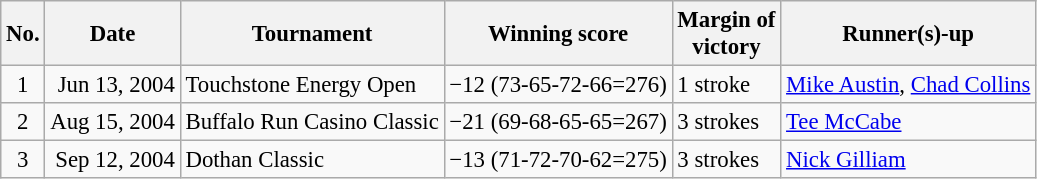<table class="wikitable" style="font-size:95%;">
<tr>
<th>No.</th>
<th>Date</th>
<th>Tournament</th>
<th>Winning score</th>
<th>Margin of<br>victory</th>
<th>Runner(s)-up</th>
</tr>
<tr>
<td align=center>1</td>
<td align=right>Jun 13, 2004</td>
<td>Touchstone Energy Open</td>
<td>−12 (73-65-72-66=276)</td>
<td>1 stroke</td>
<td> <a href='#'>Mike Austin</a>,  <a href='#'>Chad Collins</a></td>
</tr>
<tr>
<td align=center>2</td>
<td align=right>Aug 15, 2004</td>
<td>Buffalo Run Casino Classic</td>
<td>−21 (69-68-65-65=267)</td>
<td>3 strokes</td>
<td> <a href='#'>Tee McCabe</a></td>
</tr>
<tr>
<td align=center>3</td>
<td align=right>Sep 12, 2004</td>
<td>Dothan Classic</td>
<td>−13 (71-72-70-62=275)</td>
<td>3 strokes</td>
<td> <a href='#'>Nick Gilliam</a></td>
</tr>
</table>
